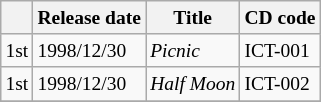<table class=wikitable style="font-size:small">
<tr>
<th></th>
<th>Release date</th>
<th>Title</th>
<th>CD code</th>
</tr>
<tr>
<td>1st</td>
<td>1998/12/30</td>
<td><em>Picnic</em></td>
<td>ICT-001</td>
</tr>
<tr>
<td>1st</td>
<td>1998/12/30</td>
<td><em>Half Moon</em></td>
<td>ICT-002</td>
</tr>
<tr>
</tr>
</table>
